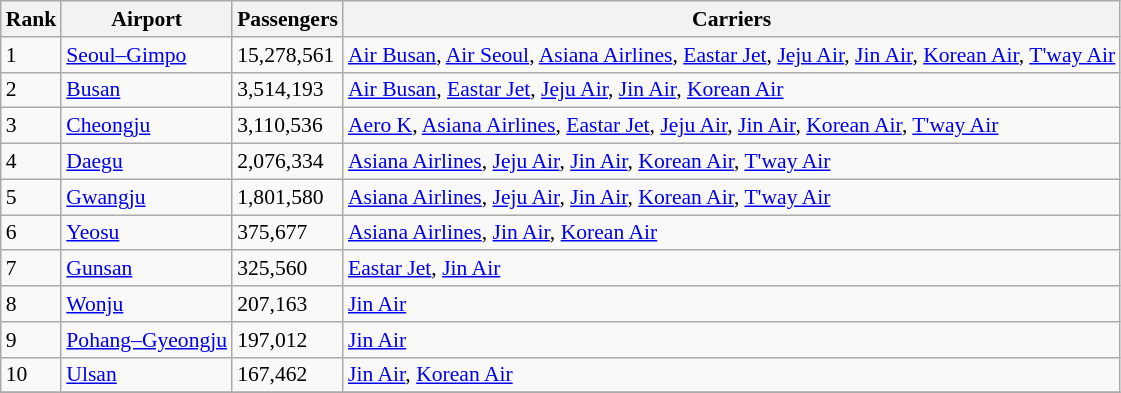<table class="wikitable sortable" style="font-size: 90%">
<tr>
<th>Rank</th>
<th>Airport</th>
<th>Passengers</th>
<th>Carriers</th>
</tr>
<tr>
<td>1</td>
<td> <a href='#'>Seoul–Gimpo</a></td>
<td>15,278,561</td>
<td><a href='#'>Air Busan</a>, <a href='#'>Air Seoul</a>, <a href='#'>Asiana Airlines</a>, <a href='#'>Eastar Jet</a>, <a href='#'>Jeju Air</a>, <a href='#'>Jin Air</a>, <a href='#'>Korean Air</a>, <a href='#'>T'way Air</a></td>
</tr>
<tr>
<td>2</td>
<td> <a href='#'>Busan</a></td>
<td>3,514,193</td>
<td><a href='#'>Air Busan</a>, <a href='#'>Eastar Jet</a>, <a href='#'>Jeju Air</a>, <a href='#'>Jin Air</a>, <a href='#'>Korean Air</a></td>
</tr>
<tr>
<td>3</td>
<td> <a href='#'>Cheongju</a></td>
<td>3,110,536</td>
<td><a href='#'>Aero K</a>, <a href='#'>Asiana Airlines</a>, <a href='#'>Eastar Jet</a>, <a href='#'>Jeju Air</a>, <a href='#'>Jin Air</a>, <a href='#'>Korean Air</a>, <a href='#'>T'way Air</a></td>
</tr>
<tr>
<td>4</td>
<td> <a href='#'>Daegu</a></td>
<td>2,076,334</td>
<td><a href='#'>Asiana Airlines</a>, <a href='#'>Jeju Air</a>, <a href='#'>Jin Air</a>, <a href='#'>Korean Air</a>, <a href='#'>T'way Air</a></td>
</tr>
<tr>
<td>5</td>
<td> <a href='#'>Gwangju</a></td>
<td>1,801,580</td>
<td><a href='#'>Asiana Airlines</a>, <a href='#'>Jeju Air</a>, <a href='#'>Jin Air</a>, <a href='#'>Korean Air</a>, <a href='#'>T'way Air</a></td>
</tr>
<tr>
<td>6</td>
<td> <a href='#'>Yeosu</a></td>
<td>375,677</td>
<td><a href='#'>Asiana Airlines</a>, <a href='#'>Jin Air</a>, <a href='#'>Korean Air</a></td>
</tr>
<tr>
<td>7</td>
<td> <a href='#'>Gunsan</a></td>
<td>325,560</td>
<td><a href='#'>Eastar Jet</a>, <a href='#'>Jin Air</a></td>
</tr>
<tr>
<td>8</td>
<td> <a href='#'>Wonju</a></td>
<td>207,163</td>
<td><a href='#'>Jin Air</a></td>
</tr>
<tr>
<td>9</td>
<td> <a href='#'>Pohang–Gyeongju</a></td>
<td>197,012</td>
<td><a href='#'>Jin Air</a></td>
</tr>
<tr>
<td>10</td>
<td> <a href='#'>Ulsan</a></td>
<td>167,462</td>
<td><a href='#'>Jin Air</a>, <a href='#'>Korean Air</a></td>
</tr>
<tr>
</tr>
</table>
